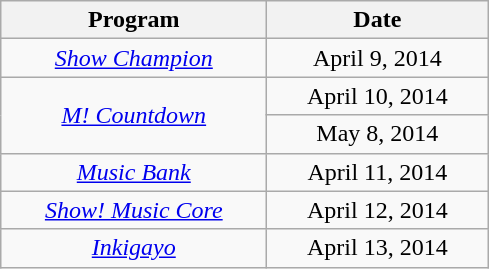<table class="wikitable" style="text-align:center">
<tr>
<th width="170">Program</th>
<th width="140">Date</th>
</tr>
<tr>
<td><em><a href='#'>Show Champion</a></em></td>
<td>April 9, 2014</td>
</tr>
<tr>
<td rowspan="2"><em><a href='#'>M! Countdown</a></em></td>
<td>April 10, 2014</td>
</tr>
<tr>
<td>May 8, 2014</td>
</tr>
<tr>
<td><em><a href='#'>Music Bank</a></em></td>
<td>April 11, 2014</td>
</tr>
<tr>
<td><em><a href='#'>Show! Music Core</a></em></td>
<td>April 12, 2014</td>
</tr>
<tr>
<td><em><a href='#'>Inkigayo</a></em></td>
<td>April 13, 2014</td>
</tr>
</table>
